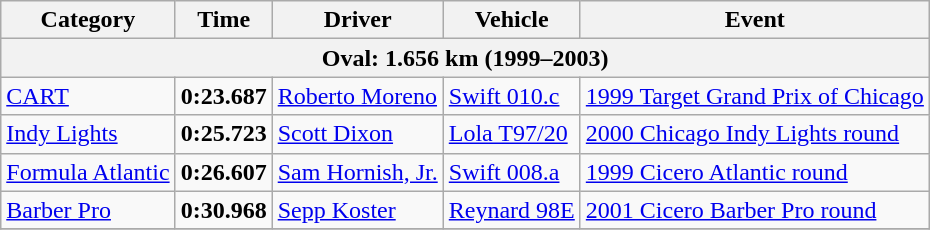<table class="wikitable">
<tr>
<th>Category</th>
<th>Time</th>
<th>Driver</th>
<th>Vehicle</th>
<th>Event</th>
</tr>
<tr>
<th colspan=5>Oval: 1.656 km (1999–2003)</th>
</tr>
<tr>
<td><a href='#'>CART</a></td>
<td><strong>0:23.687</strong></td>
<td><a href='#'>Roberto Moreno</a></td>
<td><a href='#'>Swift 010.c</a></td>
<td><a href='#'>1999 Target Grand Prix of Chicago</a></td>
</tr>
<tr>
<td><a href='#'>Indy Lights</a></td>
<td><strong>0:25.723</strong></td>
<td><a href='#'>Scott Dixon</a></td>
<td><a href='#'>Lola T97/20</a></td>
<td><a href='#'>2000 Chicago Indy Lights round</a></td>
</tr>
<tr>
<td><a href='#'>Formula Atlantic</a></td>
<td><strong>0:26.607</strong></td>
<td><a href='#'>Sam Hornish, Jr.</a></td>
<td><a href='#'>Swift 008.a</a></td>
<td><a href='#'>1999 Cicero Atlantic round</a></td>
</tr>
<tr>
<td><a href='#'>Barber Pro</a></td>
<td><strong>0:30.968</strong></td>
<td><a href='#'>Sepp Koster</a></td>
<td><a href='#'>Reynard 98E</a></td>
<td><a href='#'>2001 Cicero Barber Pro round</a></td>
</tr>
<tr>
</tr>
</table>
